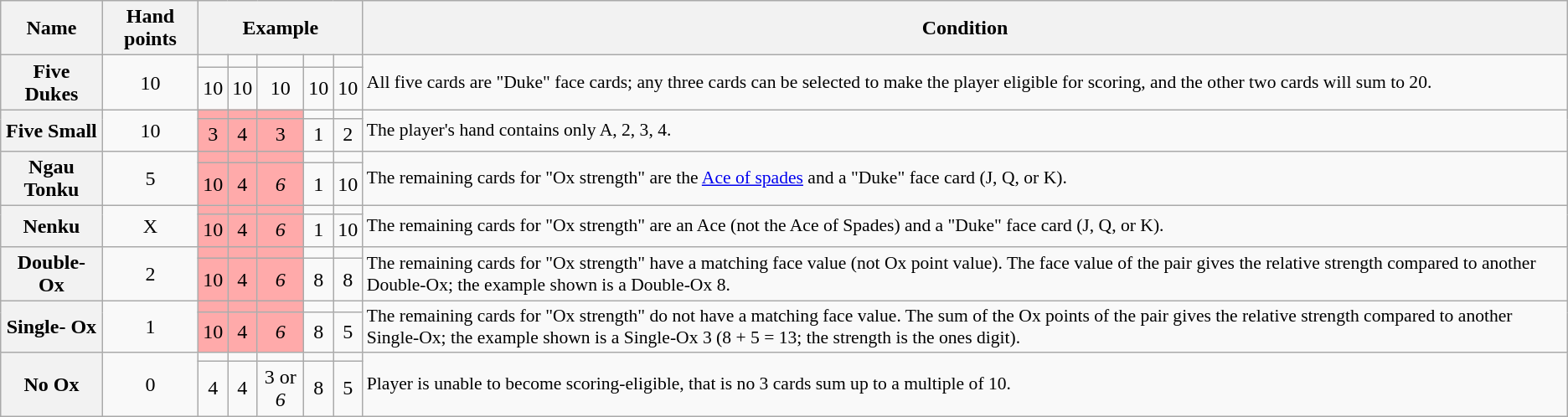<table class="wikitable sortable" style="font-size:100%;text-align:center;">
<tr>
<th>Name</th>
<th>Hand points</th>
<th colspan=5 class="unsortable">Example</th>
<th class="unsortable">Condition</th>
</tr>
<tr>
<th rowspan=2>Five Dukes</th>
<td rowspan=2>10</td>
<td></td>
<td></td>
<td></td>
<td></td>
<td></td>
<td rowspan=2 style="font-size:90%;text-align:left;">All five cards are "Duke" face cards; any three cards can be selected to make the player eligible for scoring, and the other two cards will sum to 20.</td>
</tr>
<tr>
<td>10</td>
<td>10</td>
<td>10</td>
<td>10</td>
<td>10</td>
</tr>
<tr>
<th rowspan=2>Five Small</th>
<td rowspan=2>10</td>
<td style="background:#faa;"></td>
<td style="background:#faa;"></td>
<td style="background:#faa;"></td>
<td></td>
<td></td>
<td rowspan=2 style="font-size:90%;text-align:left;">The player's hand contains only A, 2, 3, 4.</td>
</tr>
<tr>
<td style="background:#faa;">3</td>
<td style="background:#faa;">4</td>
<td style="background:#faa;">3</td>
<td>1</td>
<td>2</td>
</tr>
<tr>
<th rowspan=2>Ngau Tonku</th>
<td rowspan=2>5</td>
<td style="background:#faa;"></td>
<td style="background:#faa;"></td>
<td style="background:#faa;"></td>
<td></td>
<td></td>
<td rowspan=2 style="font-size:90%;text-align:left;">The remaining cards for "Ox strength" are the <a href='#'>Ace of spades</a> and a "Duke" face card (J, Q, or K).</td>
</tr>
<tr>
<td style="background:#faa;">10</td>
<td style="background:#faa;">4</td>
<td style="background:#faa;"><em>6</em></td>
<td>1</td>
<td>10</td>
</tr>
<tr>
<th rowspan=2>Nenku</th>
<td rowspan=2>X</td>
<td style="background:#faa;"></td>
<td style="background:#faa;"></td>
<td style="background:#faa;"></td>
<td></td>
<td></td>
<td rowspan=2 style="font-size:90%;text-align:left;">The remaining cards for "Ox strength" are an Ace (not the Ace of Spades) and a "Duke" face card (J, Q, or K).</td>
</tr>
<tr>
<td style="background:#faa;">10</td>
<td style="background:#faa;">4</td>
<td style="background:#faa;"><em>6</em></td>
<td>1</td>
<td>10</td>
</tr>
<tr>
<th rowspan=2>Double- Ox</th>
<td rowspan=2>2</td>
<td style="background:#faa;"></td>
<td style="background:#faa;"></td>
<td style="background:#faa;"></td>
<td></td>
<td></td>
<td rowspan=2 style="font-size:90%;text-align:left;">The remaining cards for "Ox strength" have a matching face value (not Ox point value). The face value of the pair gives the relative strength compared to another Double-Ox; the example shown is a Double-Ox 8.</td>
</tr>
<tr>
<td style="background:#faa;">10</td>
<td style="background:#faa;">4</td>
<td style="background:#faa;"><em>6</em></td>
<td>8</td>
<td>8</td>
</tr>
<tr>
<th rowspan=2>Single- Ox</th>
<td rowspan=2>1</td>
<td style="background:#faa;"></td>
<td style="background:#faa;"></td>
<td style="background:#faa;"></td>
<td></td>
<td></td>
<td rowspan=2 style="font-size:90%;text-align:left;">The remaining cards for "Ox strength" do not have a matching face value. The sum of the Ox points of the pair gives the relative strength compared to another Single-Ox; the example shown is a Single-Ox 3 (8 + 5 = 13; the strength is the ones digit).</td>
</tr>
<tr>
<td style="background:#faa;">10</td>
<td style="background:#faa;">4</td>
<td style="background:#faa;"><em>6</em></td>
<td>8</td>
<td>5</td>
</tr>
<tr>
<th rowspan=2>No Ox</th>
<td rowspan=2>0</td>
<td></td>
<td></td>
<td></td>
<td></td>
<td></td>
<td rowspan=2 style="font-size:90%;text-align:left;">Player is unable to become scoring-eligible, that is no 3 cards sum up to a multiple of 10.</td>
</tr>
<tr>
<td>4</td>
<td>4</td>
<td>3 or <em>6</em></td>
<td>8</td>
<td>5</td>
</tr>
</table>
